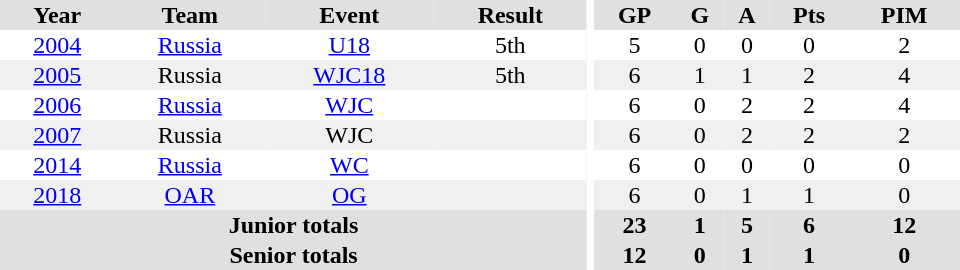<table border="0" cellpadding="1" cellspacing="0" ID="Table3" style="text-align:center; width:40em">
<tr ALIGN="center" bgcolor="#e0e0e0">
<th>Year</th>
<th>Team</th>
<th>Event</th>
<th>Result</th>
<th rowspan="99" bgcolor="#ffffff"></th>
<th>GP</th>
<th>G</th>
<th>A</th>
<th>Pts</th>
<th>PIM</th>
</tr>
<tr>
<td><a href='#'>2004</a></td>
<td><a href='#'>Russia</a></td>
<td><a href='#'>U18</a></td>
<td>5th</td>
<td>5</td>
<td>0</td>
<td>0</td>
<td>0</td>
<td>2</td>
</tr>
<tr bgcolor="#f0f0f0">
<td><a href='#'>2005</a></td>
<td>Russia</td>
<td><a href='#'>WJC18</a></td>
<td>5th</td>
<td>6</td>
<td>1</td>
<td>1</td>
<td>2</td>
<td>4</td>
</tr>
<tr>
<td><a href='#'>2006</a></td>
<td><a href='#'>Russia</a></td>
<td><a href='#'>WJC</a></td>
<td></td>
<td>6</td>
<td>0</td>
<td>2</td>
<td>2</td>
<td>4</td>
</tr>
<tr bgcolor="#f0f0f0">
<td><a href='#'>2007</a></td>
<td>Russia</td>
<td>WJC</td>
<td></td>
<td>6</td>
<td>0</td>
<td>2</td>
<td>2</td>
<td>2</td>
</tr>
<tr>
<td><a href='#'>2014</a></td>
<td><a href='#'>Russia</a></td>
<td><a href='#'>WC</a></td>
<td></td>
<td>6</td>
<td>0</td>
<td>0</td>
<td>0</td>
<td>0</td>
</tr>
<tr bgcolor="#f0f0f0">
<td><a href='#'>2018</a></td>
<td><a href='#'>OAR</a></td>
<td><a href='#'>OG</a></td>
<td></td>
<td>6</td>
<td>0</td>
<td>1</td>
<td>1</td>
<td>0</td>
</tr>
<tr bgcolor="#e0e0e0">
<th colspan="4">Junior totals</th>
<th>23</th>
<th>1</th>
<th>5</th>
<th>6</th>
<th>12</th>
</tr>
<tr bgcolor="#e0e0e0">
<th colspan="4">Senior totals</th>
<th>12</th>
<th>0</th>
<th>1</th>
<th>1</th>
<th>0</th>
</tr>
</table>
